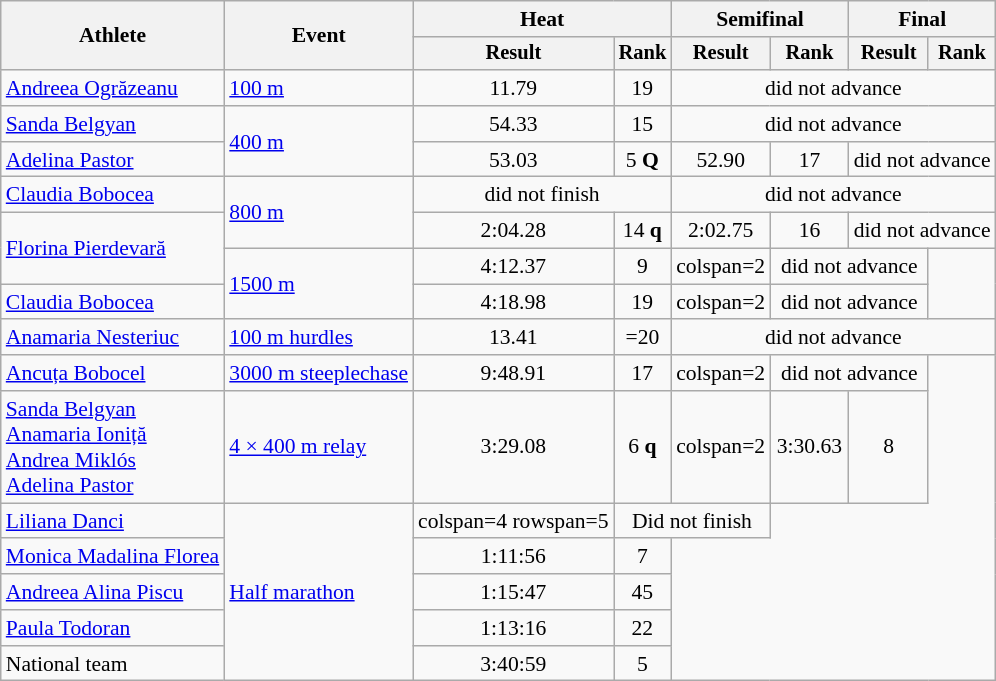<table class=wikitable style="font-size:90%">
<tr>
<th rowspan=2>Athlete</th>
<th rowspan=2>Event</th>
<th colspan=2>Heat</th>
<th colspan=2>Semifinal</th>
<th colspan=2>Final</th>
</tr>
<tr style="font-size:95%">
<th>Result</th>
<th>Rank</th>
<th>Result</th>
<th>Rank</th>
<th>Result</th>
<th>Rank</th>
</tr>
<tr align=center>
<td align=left><a href='#'>Andreea Ogrăzeanu</a></td>
<td align=left><a href='#'>100 m</a></td>
<td>11.79</td>
<td>19</td>
<td colspan=4>did not advance</td>
</tr>
<tr align=center>
<td align=left><a href='#'>Sanda Belgyan</a></td>
<td align=left rowspan=2><a href='#'>400 m</a></td>
<td>54.33</td>
<td>15</td>
<td colspan=4>did not advance</td>
</tr>
<tr align=center>
<td align=left><a href='#'>Adelina Pastor</a></td>
<td>53.03 </td>
<td>5 <strong>Q</strong></td>
<td>52.90 </td>
<td>17</td>
<td colspan=2>did not advance</td>
</tr>
<tr align=center>
<td align=left><a href='#'>Claudia Bobocea</a></td>
<td align=left rowspan=2><a href='#'>800 m</a></td>
<td colspan=2>did not finish</td>
<td colspan=4>did not advance</td>
</tr>
<tr align=center>
<td align=left rowspan=2><a href='#'>Florina Pierdevară</a></td>
<td>2:04.28</td>
<td>14 <strong>q</strong></td>
<td>2:02.75</td>
<td>16</td>
<td colspan=2>did not advance</td>
</tr>
<tr align=center>
<td align=left rowspan=2><a href='#'>1500 m</a></td>
<td>4:12.37</td>
<td>9</td>
<td>colspan=2 </td>
<td colspan=2>did not advance</td>
</tr>
<tr align=center>
<td align=left><a href='#'>Claudia Bobocea</a></td>
<td>4:18.98</td>
<td>19</td>
<td>colspan=2 </td>
<td colspan=2>did not advance</td>
</tr>
<tr align=center>
<td align=left><a href='#'>Anamaria Nesteriuc</a></td>
<td align=left><a href='#'>100 m hurdles</a></td>
<td>13.41</td>
<td>=20</td>
<td colspan=4>did not advance</td>
</tr>
<tr align=center>
<td align=left><a href='#'>Ancuța Bobocel</a></td>
<td align=left><a href='#'>3000 m steeplechase</a></td>
<td>9:48.91</td>
<td>17</td>
<td>colspan=2 </td>
<td colspan=2>did not advance</td>
</tr>
<tr align=center>
<td align=left><a href='#'>Sanda Belgyan</a><br><a href='#'>Anamaria Ioniță</a><br><a href='#'>Andrea Miklós</a><br><a href='#'>Adelina Pastor</a></td>
<td align=left><a href='#'>4 × 400 m relay</a></td>
<td>3:29.08 </td>
<td>6 <strong>q</strong></td>
<td>colspan=2 </td>
<td>3:30.63</td>
<td>8</td>
</tr>
<tr align=center>
<td align=left><a href='#'>Liliana Danci</a></td>
<td align=left rowspan=5><a href='#'>Half marathon</a></td>
<td>colspan=4 rowspan=5 </td>
<td colspan=2>Did not finish</td>
</tr>
<tr align=center>
<td align=left><a href='#'>Monica Madalina Florea</a></td>
<td>1:11:56</td>
<td>7</td>
</tr>
<tr align=center>
<td align=left><a href='#'>Andreea Alina Piscu</a></td>
<td>1:15:47 </td>
<td>45</td>
</tr>
<tr align=center>
<td align=left><a href='#'>Paula Todoran</a></td>
<td>1:13:16 </td>
<td>22</td>
</tr>
<tr align=center>
<td align=left>National team</td>
<td>3:40:59</td>
<td>5</td>
</tr>
</table>
